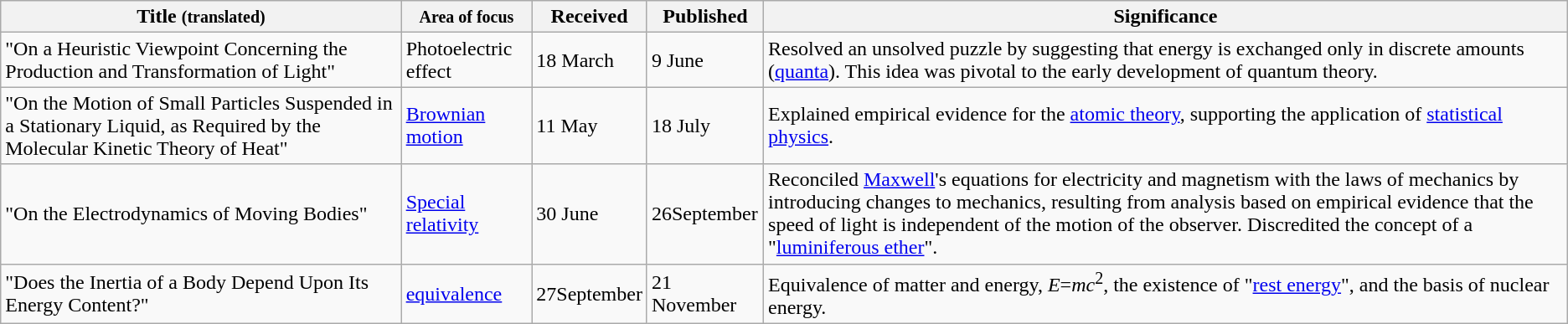<table class=wikitable>
<tr>
<th>Title <small>(translated)</small></th>
<th><small>Area of focus</small></th>
<th>Received</th>
<th>Published</th>
<th>Significance</th>
</tr>
<tr>
<td>"On a Heuristic Viewpoint Concerning the Production and Transformation of Light"</td>
<td>Photoelectric effect</td>
<td>18 March</td>
<td>9 June</td>
<td>Resolved an unsolved puzzle by suggesting that energy is exchanged only in discrete amounts (<a href='#'>quanta</a>). This idea was pivotal to the early development of quantum theory.</td>
</tr>
<tr>
<td>"On the Motion of Small Particles Suspended in a Stationary Liquid, as Required by the Molecular Kinetic Theory of Heat"</td>
<td><a href='#'>Brownian motion</a></td>
<td>11 May</td>
<td>18 July</td>
<td>Explained empirical evidence for the <a href='#'>atomic theory</a>, supporting the application of <a href='#'>statistical physics</a>.</td>
</tr>
<tr>
<td>"On the Electrodynamics of Moving Bodies"</td>
<td><a href='#'>Special relativity</a></td>
<td>30 June</td>
<td>26September</td>
<td>Reconciled <a href='#'>Maxwell</a>'s equations for electricity and magnetism with the laws of mechanics by introducing changes to mechanics, resulting from analysis based on empirical evidence that the speed of light is independent of the motion of the observer. Discredited the concept of a "<a href='#'>luminiferous ether</a>".</td>
</tr>
<tr>
<td>"Does the Inertia of a Body Depend Upon Its Energy Content?"</td>
<td><a href='#'> equivalence</a></td>
<td>27September</td>
<td>21 November</td>
<td>Equivalence of matter and energy, <em>E</em>=<em>mc</em><sup>2</sup>, the existence of "<a href='#'>rest energy</a>", and the basis of nuclear energy.</td>
</tr>
</table>
